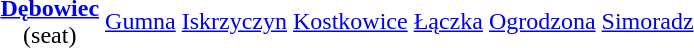<table style="margin:1em auto; width: 100px; text-align: center; vertical-align: bottom;">
<tr>
<td><br><strong><a href='#'>Dębowiec</a></strong><br>(seat)</td>
<td><br><a href='#'>Gumna</a></td>
<td><br><a href='#'>Iskrzyczyn</a></td>
<td><br><a href='#'>Kostkowice</a></td>
<td><br><a href='#'>Łączka</a></td>
<td><br><a href='#'>Ogrodzona</a></td>
<td><br><a href='#'>Simoradz</a></td>
</tr>
</table>
